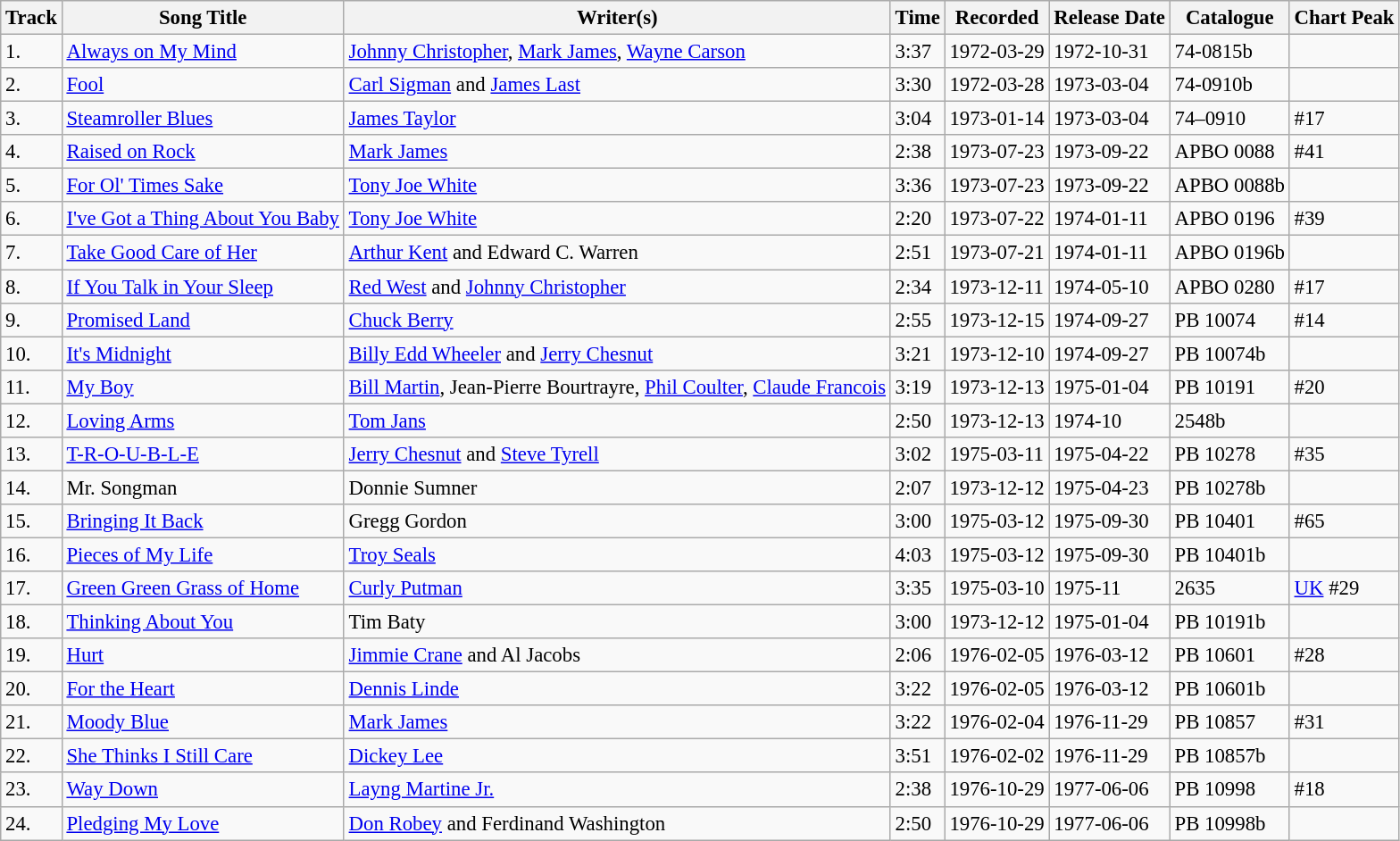<table class="wikitable" style="font-size:95%;">
<tr>
<th>Track</th>
<th>Song Title</th>
<th>Writer(s)</th>
<th>Time</th>
<th>Recorded</th>
<th>Release Date</th>
<th>Catalogue</th>
<th>Chart Peak</th>
</tr>
<tr>
<td>1.</td>
<td><a href='#'>Always on My Mind</a></td>
<td><a href='#'>Johnny Christopher</a>, <a href='#'>Mark James</a>, <a href='#'>Wayne Carson</a></td>
<td>3:37</td>
<td>1972-03-29</td>
<td>1972-10-31</td>
<td>74-0815b</td>
<td></td>
</tr>
<tr>
<td>2.</td>
<td><a href='#'>Fool</a></td>
<td><a href='#'>Carl Sigman</a> and <a href='#'>James Last</a></td>
<td>3:30</td>
<td>1972-03-28</td>
<td>1973-03-04</td>
<td>74-0910b</td>
<td></td>
</tr>
<tr>
<td>3.</td>
<td><a href='#'>Steamroller Blues</a></td>
<td><a href='#'>James Taylor</a></td>
<td>3:04</td>
<td>1973-01-14</td>
<td>1973-03-04</td>
<td>74–0910</td>
<td>#17</td>
</tr>
<tr>
<td>4.</td>
<td><a href='#'>Raised on Rock</a></td>
<td><a href='#'>Mark James</a></td>
<td>2:38</td>
<td>1973-07-23</td>
<td>1973-09-22</td>
<td>APBO 0088</td>
<td>#41</td>
</tr>
<tr>
<td>5.</td>
<td><a href='#'>For Ol' Times Sake</a></td>
<td><a href='#'>Tony Joe White</a></td>
<td>3:36</td>
<td>1973-07-23</td>
<td>1973-09-22</td>
<td>APBO 0088b</td>
<td></td>
</tr>
<tr>
<td>6.</td>
<td><a href='#'>I've Got a Thing About You Baby</a></td>
<td><a href='#'>Tony Joe White</a></td>
<td>2:20</td>
<td>1973-07-22</td>
<td>1974-01-11</td>
<td>APBO 0196</td>
<td>#39</td>
</tr>
<tr>
<td>7.</td>
<td><a href='#'>Take Good Care of Her</a></td>
<td><a href='#'>Arthur Kent</a> and Edward C. Warren</td>
<td>2:51</td>
<td>1973-07-21</td>
<td>1974-01-11</td>
<td>APBO 0196b</td>
<td></td>
</tr>
<tr>
<td>8.</td>
<td><a href='#'>If You Talk in Your Sleep</a></td>
<td><a href='#'>Red West</a> and <a href='#'>Johnny Christopher</a></td>
<td>2:34</td>
<td>1973-12-11</td>
<td>1974-05-10</td>
<td>APBO 0280</td>
<td>#17</td>
</tr>
<tr>
<td>9.</td>
<td><a href='#'>Promised Land</a></td>
<td><a href='#'>Chuck Berry</a></td>
<td>2:55</td>
<td>1973-12-15</td>
<td>1974-09-27</td>
<td>PB 10074</td>
<td>#14</td>
</tr>
<tr>
<td>10.</td>
<td><a href='#'>It's Midnight</a></td>
<td><a href='#'>Billy Edd Wheeler</a> and <a href='#'>Jerry Chesnut</a></td>
<td>3:21</td>
<td>1973-12-10</td>
<td>1974-09-27</td>
<td>PB 10074b</td>
<td></td>
</tr>
<tr>
<td>11.</td>
<td><a href='#'>My Boy</a></td>
<td><a href='#'>Bill Martin</a>, Jean-Pierre Bourtrayre, <a href='#'>Phil Coulter</a>, <a href='#'>Claude Francois</a></td>
<td>3:19</td>
<td>1973-12-13</td>
<td>1975-01-04</td>
<td>PB 10191</td>
<td>#20</td>
</tr>
<tr>
<td>12.</td>
<td><a href='#'>Loving Arms</a></td>
<td><a href='#'>Tom Jans</a></td>
<td>2:50</td>
<td>1973-12-13</td>
<td>1974-10</td>
<td>2548b</td>
<td></td>
</tr>
<tr>
<td>13.</td>
<td><a href='#'>T-R-O-U-B-L-E</a></td>
<td><a href='#'>Jerry Chesnut</a> and <a href='#'>Steve Tyrell</a></td>
<td>3:02</td>
<td>1975-03-11</td>
<td>1975-04-22</td>
<td>PB 10278</td>
<td>#35</td>
</tr>
<tr>
<td>14.</td>
<td>Mr. Songman</td>
<td>Donnie Sumner</td>
<td>2:07</td>
<td>1973-12-12</td>
<td>1975-04-23</td>
<td>PB 10278b</td>
<td></td>
</tr>
<tr>
<td>15.</td>
<td><a href='#'>Bringing It Back</a></td>
<td>Gregg Gordon</td>
<td>3:00</td>
<td>1975-03-12</td>
<td>1975-09-30</td>
<td>PB 10401</td>
<td>#65</td>
</tr>
<tr>
<td>16.</td>
<td><a href='#'>Pieces of My Life</a></td>
<td><a href='#'>Troy Seals</a></td>
<td>4:03</td>
<td>1975-03-12</td>
<td>1975-09-30</td>
<td>PB 10401b</td>
<td></td>
</tr>
<tr>
<td>17.</td>
<td><a href='#'>Green Green Grass of Home</a></td>
<td><a href='#'>Curly Putman</a></td>
<td>3:35</td>
<td>1975-03-10</td>
<td>1975-11</td>
<td>2635</td>
<td><a href='#'>UK</a> #29</td>
</tr>
<tr>
<td>18.</td>
<td><a href='#'>Thinking About You</a></td>
<td>Tim Baty</td>
<td>3:00</td>
<td>1973-12-12</td>
<td>1975-01-04</td>
<td>PB 10191b</td>
<td></td>
</tr>
<tr>
<td>19.</td>
<td><a href='#'>Hurt</a></td>
<td><a href='#'>Jimmie Crane</a> and Al Jacobs</td>
<td>2:06</td>
<td>1976-02-05</td>
<td>1976-03-12</td>
<td>PB 10601</td>
<td>#28</td>
</tr>
<tr>
<td>20.</td>
<td><a href='#'>For the Heart</a></td>
<td><a href='#'>Dennis Linde</a></td>
<td>3:22</td>
<td>1976-02-05</td>
<td>1976-03-12</td>
<td>PB 10601b</td>
<td></td>
</tr>
<tr>
<td>21.</td>
<td><a href='#'>Moody Blue</a></td>
<td><a href='#'>Mark James</a></td>
<td>3:22</td>
<td>1976-02-04</td>
<td>1976-11-29</td>
<td>PB 10857</td>
<td>#31</td>
</tr>
<tr>
<td>22.</td>
<td><a href='#'>She Thinks I Still Care</a></td>
<td><a href='#'>Dickey Lee</a></td>
<td>3:51</td>
<td>1976-02-02</td>
<td>1976-11-29</td>
<td>PB 10857b</td>
<td></td>
</tr>
<tr>
<td>23.</td>
<td><a href='#'>Way Down</a></td>
<td><a href='#'>Layng Martine Jr.</a></td>
<td>2:38</td>
<td>1976-10-29</td>
<td>1977-06-06</td>
<td>PB 10998</td>
<td>#18</td>
</tr>
<tr>
<td>24.</td>
<td><a href='#'>Pledging My Love</a></td>
<td><a href='#'>Don Robey</a> and Ferdinand Washington</td>
<td>2:50</td>
<td>1976-10-29</td>
<td>1977-06-06</td>
<td>PB 10998b</td>
<td></td>
</tr>
</table>
